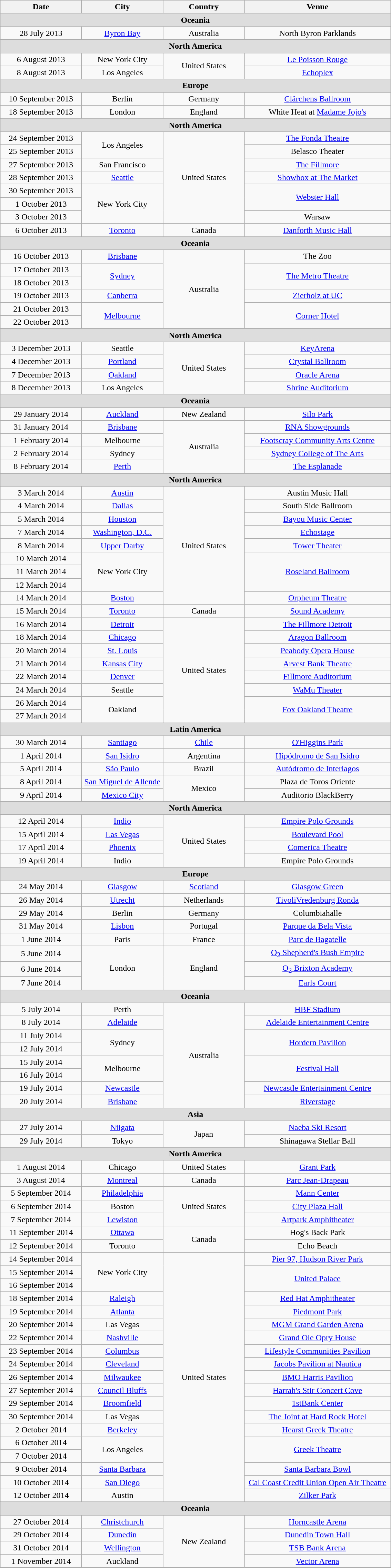<table class="wikitable" style="text-align:center;">
<tr>
<th width="150">Date</th>
<th width="150">City</th>
<th width="150">Country</th>
<th width="275">Venue</th>
</tr>
<tr>
</tr>
<tr style="background:#ddd;">
<td colspan="4"><strong>Oceania</strong></td>
</tr>
<tr>
<td>28 July 2013</td>
<td><a href='#'>Byron Bay</a></td>
<td>Australia</td>
<td>North Byron Parklands</td>
</tr>
<tr>
</tr>
<tr style="background:#ddd;">
<td colspan="4"><strong>North America</strong></td>
</tr>
<tr>
<td>6 August 2013</td>
<td>New York City</td>
<td rowspan=2>United States</td>
<td><a href='#'>Le Poisson Rouge</a></td>
</tr>
<tr>
<td>8 August 2013</td>
<td>Los Angeles</td>
<td><a href='#'>Echoplex</a></td>
</tr>
<tr>
</tr>
<tr style="background:#ddd;">
<td colspan="4"><strong>Europe</strong></td>
</tr>
<tr>
<td>10 September 2013</td>
<td>Berlin</td>
<td>Germany</td>
<td><a href='#'>Clärchens Ballroom</a></td>
</tr>
<tr>
<td>18 September 2013</td>
<td>London</td>
<td>England</td>
<td>White Heat at <a href='#'>Madame Jojo's</a></td>
</tr>
<tr>
</tr>
<tr style="background:#ddd;">
<td colspan="4"><strong>North America</strong></td>
</tr>
<tr>
<td>24 September 2013</td>
<td rowspan=2>Los Angeles</td>
<td rowspan=7>United States</td>
<td><a href='#'>The Fonda Theatre</a></td>
</tr>
<tr>
<td>25 September 2013</td>
<td>Belasco Theater</td>
</tr>
<tr>
<td>27 September 2013</td>
<td>San Francisco</td>
<td><a href='#'>The Fillmore</a></td>
</tr>
<tr>
<td>28 September 2013</td>
<td><a href='#'>Seattle</a></td>
<td><a href='#'>Showbox at The Market</a></td>
</tr>
<tr>
<td>30 September 2013</td>
<td rowspan=3>New York City</td>
<td rowspan=2><a href='#'>Webster Hall</a></td>
</tr>
<tr>
<td>1 October 2013</td>
</tr>
<tr>
<td>3 October 2013</td>
<td>Warsaw</td>
</tr>
<tr>
<td>6 October 2013</td>
<td><a href='#'>Toronto</a></td>
<td>Canada</td>
<td><a href='#'>Danforth Music Hall</a></td>
</tr>
<tr>
</tr>
<tr style="background:#ddd;">
<td colspan="4"><strong>Oceania</strong></td>
</tr>
<tr>
<td>16 October 2013</td>
<td><a href='#'>Brisbane</a></td>
<td rowspan=6>Australia</td>
<td>The Zoo</td>
</tr>
<tr>
<td>17 October 2013</td>
<td rowspan=2><a href='#'>Sydney</a></td>
<td rowspan=2><a href='#'>The Metro Theatre</a></td>
</tr>
<tr>
<td>18 October 2013</td>
</tr>
<tr>
<td>19 October 2013</td>
<td><a href='#'>Canberra</a></td>
<td><a href='#'>Zierholz at UC</a></td>
</tr>
<tr>
<td>21 October 2013</td>
<td rowspan=2><a href='#'>Melbourne</a></td>
<td rowspan=2><a href='#'>Corner Hotel</a></td>
</tr>
<tr>
<td>22 October 2013</td>
</tr>
<tr>
</tr>
<tr style="background:#ddd;">
<td colspan="4"><strong>North America</strong></td>
</tr>
<tr>
<td>3 December 2013</td>
<td>Seattle</td>
<td rowspan=4>United States</td>
<td><a href='#'>KeyArena</a></td>
</tr>
<tr>
<td>4 December 2013</td>
<td><a href='#'>Portland</a></td>
<td><a href='#'>Crystal Ballroom</a></td>
</tr>
<tr>
<td>7 December 2013</td>
<td><a href='#'>Oakland</a></td>
<td><a href='#'>Oracle Arena</a></td>
</tr>
<tr>
<td>8 December 2013</td>
<td>Los Angeles</td>
<td><a href='#'>Shrine Auditorium</a></td>
</tr>
<tr>
</tr>
<tr style="background:#ddd;">
<td colspan="4"><strong>Oceania</strong></td>
</tr>
<tr>
<td>29 January 2014</td>
<td><a href='#'>Auckland</a></td>
<td>New Zealand</td>
<td><a href='#'>Silo Park</a></td>
</tr>
<tr>
<td>31 January 2014</td>
<td><a href='#'>Brisbane</a></td>
<td rowspan=4>Australia</td>
<td><a href='#'>RNA Showgrounds</a></td>
</tr>
<tr>
<td>1 February 2014</td>
<td>Melbourne</td>
<td><a href='#'>Footscray Community Arts Centre</a></td>
</tr>
<tr>
<td>2 February 2014</td>
<td>Sydney</td>
<td><a href='#'>Sydney College of The Arts</a></td>
</tr>
<tr>
<td>8 February 2014</td>
<td><a href='#'>Perth</a></td>
<td><a href='#'>The Esplanade</a></td>
</tr>
<tr>
</tr>
<tr style="background:#ddd;">
<td colspan="4"><strong>North America</strong></td>
</tr>
<tr>
<td>3 March 2014</td>
<td><a href='#'>Austin</a></td>
<td rowspan=9>United States</td>
<td>Austin Music Hall</td>
</tr>
<tr>
<td>4 March 2014</td>
<td><a href='#'>Dallas</a></td>
<td>South Side Ballroom</td>
</tr>
<tr>
<td>5 March 2014</td>
<td><a href='#'>Houston</a></td>
<td><a href='#'>Bayou Music Center</a></td>
</tr>
<tr>
<td>7 March 2014</td>
<td><a href='#'>Washington, D.C.</a></td>
<td><a href='#'>Echostage</a></td>
</tr>
<tr>
<td>8 March 2014</td>
<td><a href='#'>Upper Darby</a></td>
<td><a href='#'>Tower Theater</a></td>
</tr>
<tr>
<td>10 March 2014</td>
<td rowspan=3>New York City</td>
<td rowspan=3><a href='#'>Roseland Ballroom</a></td>
</tr>
<tr>
<td>11 March 2014</td>
</tr>
<tr>
<td>12 March 2014</td>
</tr>
<tr>
<td>14 March 2014</td>
<td><a href='#'>Boston</a></td>
<td><a href='#'>Orpheum Theatre</a></td>
</tr>
<tr>
<td>15 March 2014</td>
<td><a href='#'>Toronto</a></td>
<td>Canada</td>
<td><a href='#'>Sound Academy</a></td>
</tr>
<tr>
<td>16 March 2014</td>
<td><a href='#'>Detroit</a></td>
<td rowspan=8>United States</td>
<td><a href='#'>The Fillmore Detroit</a></td>
</tr>
<tr>
<td>18 March 2014</td>
<td><a href='#'>Chicago</a></td>
<td><a href='#'>Aragon Ballroom</a></td>
</tr>
<tr>
<td>20 March 2014</td>
<td><a href='#'>St. Louis</a></td>
<td><a href='#'>Peabody Opera House</a></td>
</tr>
<tr>
<td>21 March 2014</td>
<td><a href='#'>Kansas City</a></td>
<td><a href='#'>Arvest Bank Theatre</a></td>
</tr>
<tr>
<td>22 March 2014</td>
<td><a href='#'>Denver</a></td>
<td><a href='#'>Fillmore Auditorium</a></td>
</tr>
<tr>
<td>24 March 2014</td>
<td>Seattle</td>
<td><a href='#'>WaMu Theater</a></td>
</tr>
<tr>
<td>26 March 2014</td>
<td rowspan=2>Oakland</td>
<td rowspan=2><a href='#'>Fox Oakland Theatre</a></td>
</tr>
<tr>
<td>27 March 2014</td>
</tr>
<tr>
</tr>
<tr style="background:#ddd;">
<td colspan="4"><strong>Latin America</strong></td>
</tr>
<tr>
<td>30 March 2014</td>
<td><a href='#'>Santiago</a></td>
<td><a href='#'>Chile</a></td>
<td><a href='#'>O'Higgins Park</a></td>
</tr>
<tr>
<td>1 April 2014</td>
<td><a href='#'>San Isidro</a></td>
<td>Argentina</td>
<td><a href='#'>Hipódromo de San Isidro</a></td>
</tr>
<tr>
<td>5 April 2014</td>
<td><a href='#'>São Paulo</a></td>
<td>Brazil</td>
<td><a href='#'>Autódromo de Interlagos</a></td>
</tr>
<tr>
<td>8 April 2014</td>
<td><a href='#'>San Miguel de Allende</a></td>
<td rowspan=2>Mexico</td>
<td>Plaza de Toros Oriente</td>
</tr>
<tr>
<td>9 April 2014</td>
<td><a href='#'>Mexico City</a></td>
<td>Auditorio BlackBerry</td>
</tr>
<tr style="background:#ddd;">
<td colspan="4"><strong>North America</strong></td>
</tr>
<tr>
<td>12 April 2014</td>
<td><a href='#'>Indio</a></td>
<td rowspan=4>United States</td>
<td><a href='#'>Empire Polo Grounds</a></td>
</tr>
<tr>
<td>15 April 2014</td>
<td><a href='#'>Las Vegas</a></td>
<td><a href='#'>Boulevard Pool</a></td>
</tr>
<tr>
<td>17 April 2014</td>
<td><a href='#'>Phoenix</a></td>
<td><a href='#'>Comerica Theatre</a></td>
</tr>
<tr>
<td>19 April 2014</td>
<td>Indio</td>
<td>Empire Polo Grounds</td>
</tr>
<tr>
</tr>
<tr style="background:#ddd;">
<td colspan="4"><strong>Europe</strong></td>
</tr>
<tr>
<td>24 May 2014</td>
<td><a href='#'>Glasgow</a></td>
<td><a href='#'>Scotland</a></td>
<td><a href='#'>Glasgow Green</a></td>
</tr>
<tr>
<td>26 May 2014</td>
<td><a href='#'>Utrecht</a></td>
<td>Netherlands</td>
<td><a href='#'>TivoliVredenburg Ronda</a></td>
</tr>
<tr>
<td>29 May 2014</td>
<td>Berlin</td>
<td>Germany</td>
<td>Columbiahalle</td>
</tr>
<tr>
<td>31 May 2014</td>
<td><a href='#'>Lisbon</a></td>
<td>Portugal</td>
<td><a href='#'>Parque da Bela Vista</a></td>
</tr>
<tr>
<td>1 June 2014</td>
<td>Paris</td>
<td>France</td>
<td><a href='#'>Parc de Bagatelle</a></td>
</tr>
<tr>
<td>5 June 2014</td>
<td rowspan=3>London</td>
<td rowspan=3>England</td>
<td><a href='#'>O<sub>2</sub> Shepherd's Bush Empire</a></td>
</tr>
<tr>
<td>6 June 2014</td>
<td><a href='#'>O<sub>2</sub> Brixton Academy</a></td>
</tr>
<tr>
<td>7 June 2014</td>
<td><a href='#'>Earls Court</a></td>
</tr>
<tr>
</tr>
<tr style="background:#ddd;">
<td colspan="4"><strong>Oceania</strong></td>
</tr>
<tr>
<td>5 July 2014</td>
<td>Perth</td>
<td rowspan=8>Australia</td>
<td><a href='#'>HBF Stadium</a></td>
</tr>
<tr>
<td>8 July 2014</td>
<td><a href='#'>Adelaide</a></td>
<td><a href='#'>Adelaide Entertainment Centre</a></td>
</tr>
<tr>
<td>11 July 2014</td>
<td rowspan=2>Sydney</td>
<td rowspan=2><a href='#'>Hordern Pavilion</a></td>
</tr>
<tr>
<td>12 July 2014</td>
</tr>
<tr>
<td>15 July 2014</td>
<td rowspan=2>Melbourne</td>
<td rowspan=2><a href='#'>Festival Hall</a></td>
</tr>
<tr>
<td>16 July 2014</td>
</tr>
<tr>
<td>19 July 2014</td>
<td><a href='#'>Newcastle</a></td>
<td><a href='#'>Newcastle Entertainment Centre</a></td>
</tr>
<tr>
<td>20 July 2014</td>
<td><a href='#'>Brisbane</a></td>
<td><a href='#'>Riverstage</a></td>
</tr>
<tr>
</tr>
<tr style="background:#ddd;">
<td colspan="4"><strong>Asia</strong></td>
</tr>
<tr>
<td>27 July 2014</td>
<td><a href='#'>Niigata</a></td>
<td rowspan=2>Japan</td>
<td><a href='#'>Naeba Ski Resort</a></td>
</tr>
<tr>
<td>29 July 2014</td>
<td>Tokyo</td>
<td>Shinagawa Stellar Ball</td>
</tr>
<tr>
</tr>
<tr style="background:#ddd;">
<td colspan="4"><strong>North America</strong></td>
</tr>
<tr>
<td>1 August 2014</td>
<td>Chicago</td>
<td>United States</td>
<td><a href='#'>Grant Park</a></td>
</tr>
<tr>
<td>3 August 2014</td>
<td><a href='#'>Montreal</a></td>
<td>Canada</td>
<td><a href='#'>Parc Jean-Drapeau</a></td>
</tr>
<tr>
<td>5 September 2014</td>
<td><a href='#'>Philadelphia</a></td>
<td rowspan=3>United States</td>
<td><a href='#'>Mann Center</a></td>
</tr>
<tr>
<td>6 September 2014</td>
<td>Boston</td>
<td><a href='#'>City Plaza Hall</a></td>
</tr>
<tr>
<td>7 September 2014</td>
<td><a href='#'>Lewiston</a></td>
<td><a href='#'>Artpark Amphitheater</a></td>
</tr>
<tr>
<td>11 September 2014</td>
<td><a href='#'>Ottawa</a></td>
<td rowspan=2>Canada</td>
<td>Hog's Back Park</td>
</tr>
<tr>
<td>12 September 2014</td>
<td>Toronto</td>
<td>Echo Beach</td>
</tr>
<tr>
<td>14 September 2014</td>
<td rowspan=3>New York City</td>
<td rowspan=19>United States</td>
<td><a href='#'>Pier 97, Hudson River Park</a></td>
</tr>
<tr>
<td>15 September 2014</td>
<td rowspan=2><a href='#'>United Palace</a></td>
</tr>
<tr>
<td>16 September 2014</td>
</tr>
<tr>
<td>18 September 2014</td>
<td><a href='#'>Raleigh</a></td>
<td><a href='#'>Red Hat Amphitheater</a></td>
</tr>
<tr>
<td>19 September 2014</td>
<td><a href='#'>Atlanta</a></td>
<td><a href='#'>Piedmont Park</a></td>
</tr>
<tr>
<td>20 September 2014</td>
<td>Las Vegas</td>
<td><a href='#'>MGM Grand Garden Arena</a></td>
</tr>
<tr>
<td>22 September 2014</td>
<td><a href='#'>Nashville</a></td>
<td><a href='#'>Grand Ole Opry House</a></td>
</tr>
<tr>
<td>23 September 2014</td>
<td><a href='#'>Columbus</a></td>
<td><a href='#'>Lifestyle Communities Pavilion</a></td>
</tr>
<tr>
<td>24 September 2014</td>
<td><a href='#'>Cleveland</a></td>
<td><a href='#'>Jacobs Pavilion at Nautica</a></td>
</tr>
<tr>
<td>26 September 2014</td>
<td><a href='#'>Milwaukee</a></td>
<td><a href='#'>BMO Harris Pavilion</a></td>
</tr>
<tr>
<td>27 September 2014</td>
<td><a href='#'>Council Bluffs</a></td>
<td><a href='#'>Harrah's Stir Concert Cove</a></td>
</tr>
<tr>
<td>29 September 2014</td>
<td><a href='#'>Broomfield</a></td>
<td><a href='#'>1stBank Center</a></td>
</tr>
<tr>
<td>30 September 2014</td>
<td>Las Vegas</td>
<td><a href='#'>The Joint at Hard Rock Hotel</a></td>
</tr>
<tr>
<td>2 October 2014</td>
<td><a href='#'>Berkeley</a></td>
<td><a href='#'>Hearst Greek Theatre</a></td>
</tr>
<tr>
<td>6 October 2014</td>
<td rowspan=2>Los Angeles</td>
<td rowspan=2><a href='#'>Greek Theatre</a></td>
</tr>
<tr>
<td>7 October 2014</td>
</tr>
<tr>
<td>9 October 2014</td>
<td><a href='#'>Santa Barbara</a></td>
<td><a href='#'>Santa Barbara Bowl</a></td>
</tr>
<tr>
<td>10 October 2014</td>
<td><a href='#'>San Diego</a></td>
<td><a href='#'>Cal Coast Credit Union Open Air Theatre</a></td>
</tr>
<tr>
<td>12 October 2014</td>
<td>Austin</td>
<td><a href='#'>Zilker Park</a></td>
</tr>
<tr>
</tr>
<tr style="background:#ddd;">
<td colspan="4"><strong>Oceania</strong></td>
</tr>
<tr>
<td>27 October 2014</td>
<td><a href='#'>Christchurch</a></td>
<td rowspan=4>New Zealand</td>
<td><a href='#'>Horncastle Arena</a></td>
</tr>
<tr>
<td>29 October 2014</td>
<td><a href='#'>Dunedin</a></td>
<td><a href='#'>Dunedin Town Hall</a></td>
</tr>
<tr>
<td>31 October 2014</td>
<td><a href='#'>Wellington</a></td>
<td><a href='#'>TSB Bank Arena</a></td>
</tr>
<tr>
<td>1 November 2014</td>
<td>Auckland</td>
<td><a href='#'>Vector Arena</a></td>
</tr>
</table>
